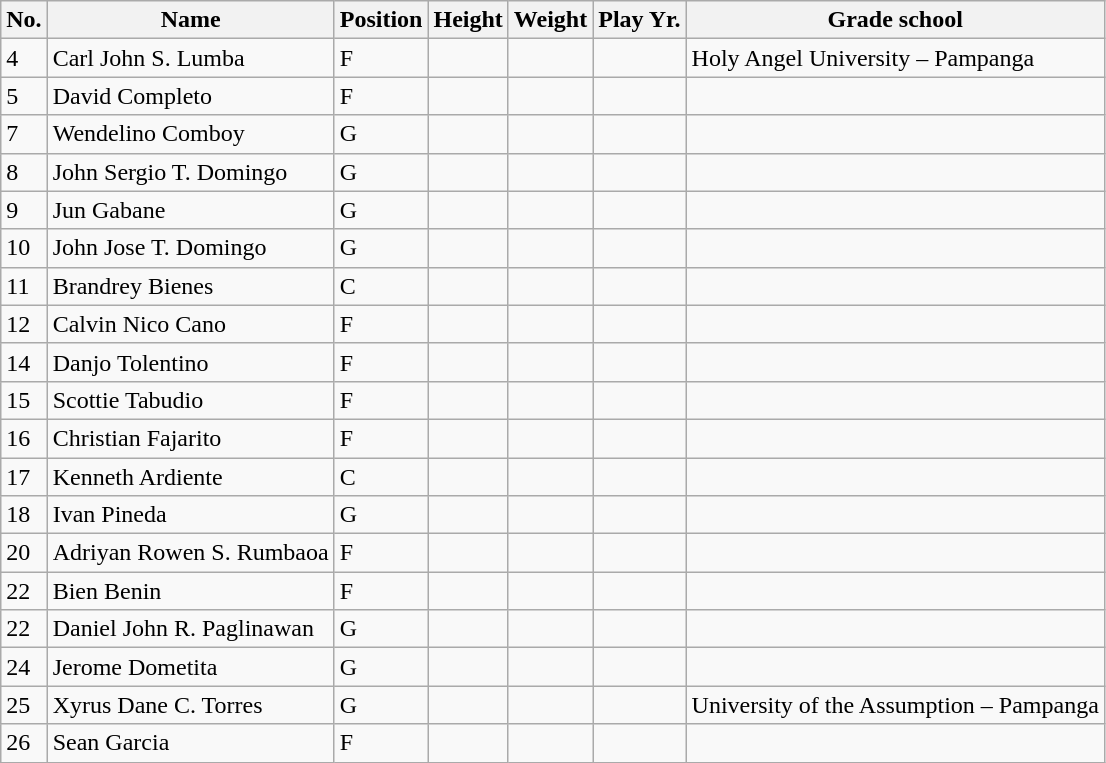<table class="wikitable" style="text-align: left" class="wikitable" style="text-align: left">
<tr>
<th>No.</th>
<th>Name</th>
<th>Position</th>
<th>Height</th>
<th>Weight</th>
<th>Play Yr.</th>
<th>Grade school</th>
</tr>
<tr>
<td>4</td>
<td>Carl John S. Lumba</td>
<td>F</td>
<td></td>
<td></td>
<td></td>
<td>Holy Angel University – Pampanga</td>
</tr>
<tr>
<td>5</td>
<td>David Completo</td>
<td>F</td>
<td></td>
<td></td>
<td></td>
<td></td>
</tr>
<tr>
<td>7</td>
<td>Wendelino Comboy</td>
<td>G</td>
<td></td>
<td></td>
<td></td>
<td></td>
</tr>
<tr>
<td>8</td>
<td>John Sergio T. Domingo</td>
<td>G</td>
<td></td>
<td></td>
<td></td>
<td></td>
</tr>
<tr>
<td>9</td>
<td>Jun Gabane</td>
<td>G</td>
<td></td>
<td></td>
<td></td>
<td></td>
</tr>
<tr>
<td>10</td>
<td>John Jose T. Domingo</td>
<td>G</td>
<td></td>
<td></td>
<td></td>
<td></td>
</tr>
<tr>
<td>11</td>
<td>Brandrey Bienes</td>
<td>C</td>
<td></td>
<td></td>
<td></td>
<td></td>
</tr>
<tr>
<td>12</td>
<td>Calvin Nico Cano</td>
<td>F</td>
<td></td>
<td></td>
<td></td>
<td></td>
</tr>
<tr>
<td>14</td>
<td>Danjo Tolentino</td>
<td>F</td>
<td></td>
<td></td>
<td></td>
<td></td>
</tr>
<tr>
<td>15</td>
<td>Scottie Tabudio</td>
<td>F</td>
<td></td>
<td></td>
<td></td>
<td></td>
</tr>
<tr>
<td>16</td>
<td>Christian Fajarito</td>
<td>F</td>
<td></td>
<td></td>
<td></td>
<td></td>
</tr>
<tr>
<td>17</td>
<td>Kenneth Ardiente</td>
<td>C</td>
<td></td>
<td></td>
<td></td>
<td></td>
</tr>
<tr>
<td>18</td>
<td>Ivan Pineda</td>
<td>G</td>
<td></td>
<td></td>
<td></td>
<td></td>
</tr>
<tr>
<td>20</td>
<td>Adriyan Rowen S. Rumbaoa</td>
<td>F</td>
<td></td>
<td></td>
<td></td>
<td></td>
</tr>
<tr>
<td>22</td>
<td>Bien Benin</td>
<td>F</td>
<td></td>
<td></td>
<td></td>
<td></td>
</tr>
<tr>
<td>22</td>
<td>Daniel John R. Paglinawan</td>
<td>G</td>
<td></td>
<td></td>
<td></td>
<td></td>
</tr>
<tr>
<td>24</td>
<td>Jerome Dometita</td>
<td>G</td>
<td></td>
<td></td>
<td></td>
<td></td>
</tr>
<tr>
<td>25</td>
<td>Xyrus Dane C. Torres</td>
<td>G</td>
<td></td>
<td></td>
<td></td>
<td>University of the Assumption – Pampanga</td>
</tr>
<tr>
<td>26</td>
<td>Sean Garcia</td>
<td>F</td>
<td></td>
<td></td>
<td></td>
<td></td>
</tr>
</table>
